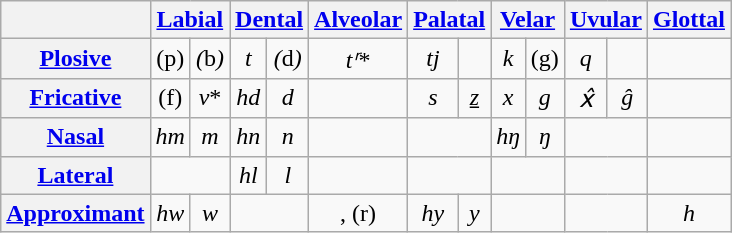<table class="wikitable" style="text-align:center;">
<tr>
<th></th>
<th colspan="2"><a href='#'>Labial</a></th>
<th colspan="2"><a href='#'>Dental</a></th>
<th colspan="1"><a href='#'>Alveolar</a></th>
<th colspan="2"><a href='#'>Palatal</a></th>
<th colspan="2"><a href='#'>Velar</a></th>
<th colspan="2"><a href='#'>Uvular</a></th>
<th colspan="1"><a href='#'>Glottal</a></th>
</tr>
<tr>
<th><a href='#'>Plosive</a></th>
<td> (p)</td>
<td> <em>(</em>b<em>)</em></td>
<td> <em>t</em></td>
<td> <em>(</em>d<em>)</em></td>
<td> <em>tʳ</em>*</td>
<td> <em>tj</em></td>
<td></td>
<td> <em>k</em></td>
<td> (g)</td>
<td> <em>q</em></td>
<td></td>
<td></td>
</tr>
<tr>
<th><a href='#'>Fricative</a></th>
<td> (f)</td>
<td> <em>v</em>*</td>
<td> <em>hd</em></td>
<td> <em>d</em></td>
<td></td>
<td> <em>s</em></td>
<td> <em><u>z</u></em></td>
<td> <em>x</em></td>
<td> <em>g</em></td>
<td> <em>x̂</em></td>
<td> <em>ĝ</em></td>
<td></td>
</tr>
<tr>
<th><a href='#'>Nasal</a></th>
<td> <em>hm</em></td>
<td> <em>m</em></td>
<td> <em>hn</em></td>
<td> <em>n</em></td>
<td></td>
<td colspan="2"></td>
<td> <em>hŋ</em></td>
<td> <em>ŋ</em></td>
<td colspan="2"></td>
<td></td>
</tr>
<tr>
<th><a href='#'>Lateral</a></th>
<td colspan="2"></td>
<td> <em>hl</em></td>
<td> <em>l</em></td>
<td></td>
<td colspan="2"></td>
<td colspan="2"></td>
<td colspan="2"></td>
<td></td>
</tr>
<tr>
<th><a href='#'>Approximant</a></th>
<td> <em>hw</em></td>
<td> <em>w</em></td>
<td colspan="2"></td>
<td>,  (r)</td>
<td> <em>hy</em></td>
<td> <em>y</em></td>
<td colspan="2"></td>
<td colspan="2"></td>
<td> <em>h</em></td>
</tr>
</table>
